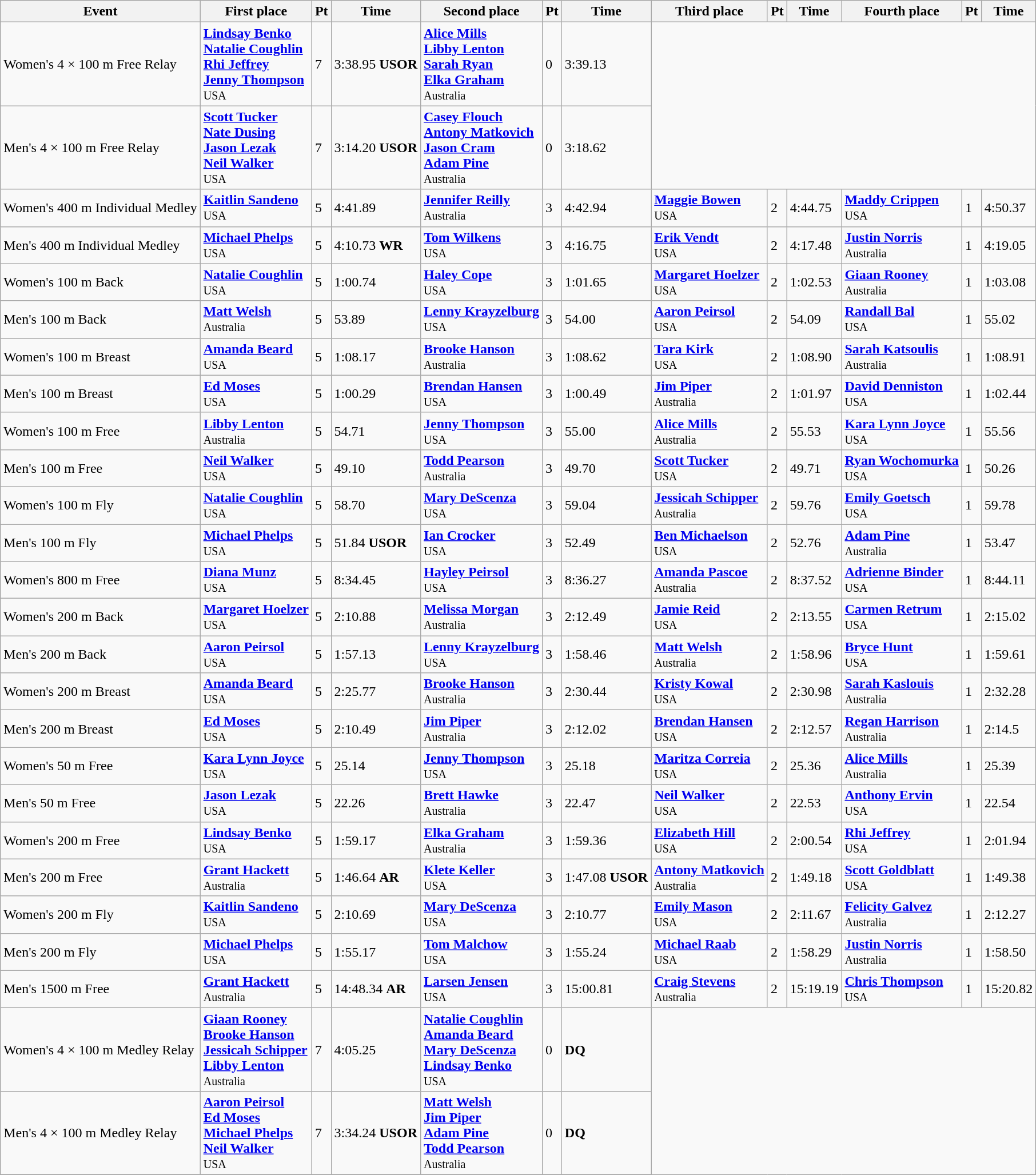<table class="wikitable">
<tr>
<th>Event</th>
<th>First place</th>
<th>Pt</th>
<th>Time</th>
<th>Second place</th>
<th>Pt</th>
<th>Time</th>
<th>Third place</th>
<th>Pt</th>
<th>Time</th>
<th>Fourth place</th>
<th>Pt</th>
<th>Time</th>
</tr>
<tr>
<td>Women's 4 × 100 m Free Relay</td>
<td><strong><a href='#'>Lindsay Benko</a><br><a href='#'>Natalie Coughlin</a><br><a href='#'>Rhi Jeffrey</a><br><a href='#'>Jenny Thompson</a></strong><br><small> USA</small></td>
<td>7</td>
<td>3:38.95 <strong>USOR</strong></td>
<td><strong><a href='#'>Alice Mills</a><br><a href='#'>Libby Lenton</a><br><a href='#'>Sarah Ryan</a><br><a href='#'>Elka Graham</a></strong><br><small> Australia</small></td>
<td>0</td>
<td>3:39.13</td>
</tr>
<tr>
<td>Men's 4 × 100 m Free Relay</td>
<td><strong><a href='#'>Scott Tucker</a><br><a href='#'>Nate Dusing</a><br><a href='#'>Jason Lezak</a><br><a href='#'>Neil Walker</a></strong><br><small> USA</small></td>
<td>7</td>
<td>3:14.20 <strong>USOR</strong></td>
<td><strong><a href='#'>Casey Flouch</a><br><a href='#'>Antony Matkovich</a><br><a href='#'>Jason Cram</a><br><a href='#'>Adam Pine</a></strong><br><small> Australia</small></td>
<td>0</td>
<td>3:18.62</td>
</tr>
<tr>
<td>Women's 400 m Individual Medley</td>
<td><strong><a href='#'>Kaitlin Sandeno</a></strong><br><small> USA</small></td>
<td>5</td>
<td>4:41.89</td>
<td><strong><a href='#'>Jennifer Reilly</a></strong><br><small> Australia</small></td>
<td>3</td>
<td>4:42.94</td>
<td><strong><a href='#'>Maggie Bowen</a></strong><br><small> USA</small></td>
<td>2</td>
<td>4:44.75</td>
<td><strong><a href='#'>Maddy Crippen</a></strong><br><small> USA</small></td>
<td>1</td>
<td>4:50.37</td>
</tr>
<tr>
<td>Men's 400 m Individual Medley</td>
<td><strong><a href='#'>Michael Phelps</a></strong><br><small> USA</small></td>
<td>5</td>
<td>4:10.73 <strong>WR</strong></td>
<td><strong><a href='#'>Tom Wilkens</a></strong><br><small> USA</small></td>
<td>3</td>
<td>4:16.75</td>
<td><strong><a href='#'>Erik Vendt</a></strong><br><small> USA</small></td>
<td>2</td>
<td>4:17.48</td>
<td><strong><a href='#'>Justin Norris</a></strong><br><small> Australia</small></td>
<td>1</td>
<td>4:19.05</td>
</tr>
<tr>
<td>Women's 100 m Back</td>
<td><strong><a href='#'>Natalie Coughlin</a></strong><br><small> USA</small></td>
<td>5</td>
<td>1:00.74</td>
<td><strong><a href='#'>Haley Cope</a></strong><br><small> USA</small></td>
<td>3</td>
<td>1:01.65</td>
<td><strong><a href='#'>Margaret Hoelzer</a></strong><br><small> USA</small></td>
<td>2</td>
<td>1:02.53</td>
<td><strong><a href='#'>Giaan Rooney</a></strong><br><small> Australia</small></td>
<td>1</td>
<td>1:03.08</td>
</tr>
<tr>
<td>Men's 100 m Back</td>
<td><strong><a href='#'>Matt Welsh</a></strong><br><small> Australia</small></td>
<td>5</td>
<td>53.89</td>
<td><strong><a href='#'>Lenny Krayzelburg</a></strong><br><small> USA</small></td>
<td>3</td>
<td>54.00</td>
<td><strong><a href='#'>Aaron Peirsol</a></strong><br><small> USA</small></td>
<td>2</td>
<td>54.09</td>
<td><strong><a href='#'>Randall Bal</a></strong><br><small> USA</small></td>
<td>1</td>
<td>55.02</td>
</tr>
<tr>
<td>Women's 100 m Breast</td>
<td><strong><a href='#'>Amanda Beard</a></strong><br><small> USA</small></td>
<td>5</td>
<td>1:08.17</td>
<td><strong><a href='#'>Brooke Hanson</a></strong><br><small> Australia</small></td>
<td>3</td>
<td>1:08.62</td>
<td><strong><a href='#'>Tara Kirk</a></strong><br><small> USA</small></td>
<td>2</td>
<td>1:08.90</td>
<td><strong><a href='#'>Sarah Katsoulis</a></strong><br><small> Australia</small></td>
<td>1</td>
<td>1:08.91</td>
</tr>
<tr>
<td>Men's 100 m Breast</td>
<td><strong><a href='#'>Ed Moses</a></strong><br><small> USA</small></td>
<td>5</td>
<td>1:00.29</td>
<td><strong><a href='#'>Brendan Hansen</a></strong><br><small> USA</small></td>
<td>3</td>
<td>1:00.49</td>
<td><strong><a href='#'>Jim Piper</a></strong><br><small> Australia</small></td>
<td>2</td>
<td>1:01.97</td>
<td><strong><a href='#'>David Denniston</a></strong><br><small> USA</small></td>
<td>1</td>
<td>1:02.44</td>
</tr>
<tr>
<td>Women's 100 m Free</td>
<td><strong><a href='#'>Libby Lenton</a></strong><br><small> Australia</small></td>
<td>5</td>
<td>54.71</td>
<td><strong><a href='#'>Jenny Thompson</a></strong><br><small> USA</small></td>
<td>3</td>
<td>55.00</td>
<td><strong><a href='#'>Alice Mills</a></strong><br><small> Australia</small></td>
<td>2</td>
<td>55.53</td>
<td><strong><a href='#'>Kara Lynn Joyce</a></strong><br><small> USA</small></td>
<td>1</td>
<td>55.56</td>
</tr>
<tr>
<td>Men's 100 m Free</td>
<td><strong><a href='#'>Neil Walker</a></strong><br><small> USA</small></td>
<td>5</td>
<td>49.10</td>
<td><strong><a href='#'>Todd Pearson</a></strong><br><small> Australia</small></td>
<td>3</td>
<td>49.70</td>
<td><strong><a href='#'>Scott Tucker</a></strong><br><small> USA</small></td>
<td>2</td>
<td>49.71</td>
<td><strong><a href='#'>Ryan Wochomurka</a></strong><br><small> USA</small></td>
<td>1</td>
<td>50.26</td>
</tr>
<tr>
<td>Women's 100 m Fly</td>
<td><strong><a href='#'>Natalie Coughlin</a></strong><br><small> USA</small></td>
<td>5</td>
<td>58.70</td>
<td><strong><a href='#'>Mary DeScenza</a></strong><br><small> USA</small></td>
<td>3</td>
<td>59.04</td>
<td><strong><a href='#'>Jessicah Schipper</a></strong><br><small> Australia</small></td>
<td>2</td>
<td>59.76</td>
<td><strong><a href='#'>Emily Goetsch</a></strong><br><small> USA</small></td>
<td>1</td>
<td>59.78</td>
</tr>
<tr>
<td>Men's 100 m Fly</td>
<td><strong><a href='#'>Michael Phelps</a></strong><br><small> USA</small></td>
<td>5</td>
<td>51.84 <strong>USOR</strong></td>
<td><strong><a href='#'>Ian Crocker</a></strong><br><small> USA</small></td>
<td>3</td>
<td>52.49</td>
<td><strong><a href='#'>Ben Michaelson</a></strong><br><small> USA</small></td>
<td>2</td>
<td>52.76</td>
<td><strong><a href='#'>Adam Pine</a></strong><br><small> Australia</small></td>
<td>1</td>
<td>53.47</td>
</tr>
<tr>
<td>Women's 800 m Free</td>
<td><strong><a href='#'>Diana Munz</a></strong><br><small> USA</small></td>
<td>5</td>
<td>8:34.45</td>
<td><strong><a href='#'>Hayley Peirsol</a></strong><br><small> USA</small></td>
<td>3</td>
<td>8:36.27</td>
<td><strong><a href='#'>Amanda Pascoe</a></strong><br><small> Australia</small></td>
<td>2</td>
<td>8:37.52</td>
<td><strong><a href='#'>Adrienne Binder</a></strong><br><small> USA</small></td>
<td>1</td>
<td>8:44.11</td>
</tr>
<tr>
<td>Women's 200 m Back</td>
<td><strong><a href='#'>Margaret Hoelzer</a></strong><br><small> USA</small></td>
<td>5</td>
<td>2:10.88</td>
<td><strong><a href='#'>Melissa Morgan</a></strong><br><small> Australia</small></td>
<td>3</td>
<td>2:12.49</td>
<td><strong><a href='#'>Jamie Reid</a></strong><br><small> USA</small></td>
<td>2</td>
<td>2:13.55</td>
<td><strong><a href='#'>Carmen Retrum</a></strong><br><small> USA</small></td>
<td>1</td>
<td>2:15.02</td>
</tr>
<tr>
<td>Men's 200 m Back</td>
<td><strong><a href='#'>Aaron Peirsol</a></strong><br><small> USA</small></td>
<td>5</td>
<td>1:57.13</td>
<td><strong><a href='#'>Lenny Krayzelburg</a></strong><br><small> USA</small></td>
<td>3</td>
<td>1:58.46</td>
<td><strong><a href='#'>Matt Welsh</a></strong><br><small> Australia</small></td>
<td>2</td>
<td>1:58.96</td>
<td><strong><a href='#'>Bryce Hunt</a></strong><br><small> USA</small></td>
<td>1</td>
<td>1:59.61</td>
</tr>
<tr>
<td>Women's 200 m Breast</td>
<td><strong><a href='#'>Amanda Beard</a></strong><br><small> USA</small></td>
<td>5</td>
<td>2:25.77</td>
<td><strong><a href='#'>Brooke Hanson</a></strong><br><small> Australia</small></td>
<td>3</td>
<td>2:30.44</td>
<td><strong><a href='#'>Kristy Kowal</a></strong><br><small> USA</small></td>
<td>2</td>
<td>2:30.98</td>
<td><strong><a href='#'>Sarah Kaslouis</a></strong><br><small> Australia</small></td>
<td>1</td>
<td>2:32.28</td>
</tr>
<tr>
<td>Men's 200 m Breast</td>
<td><strong><a href='#'>Ed Moses</a></strong><br><small> USA</small></td>
<td>5</td>
<td>2:10.49</td>
<td><strong><a href='#'>Jim Piper</a></strong><br><small> Australia</small></td>
<td>3</td>
<td>2:12.02</td>
<td><strong><a href='#'>Brendan Hansen</a></strong><br><small> USA</small></td>
<td>2</td>
<td>2:12.57</td>
<td><strong><a href='#'>Regan Harrison</a></strong><br><small> Australia</small></td>
<td>1</td>
<td>2:14.5</td>
</tr>
<tr>
<td>Women's 50 m Free</td>
<td><strong><a href='#'>Kara Lynn Joyce</a></strong><br><small> USA</small></td>
<td>5</td>
<td>25.14</td>
<td><strong><a href='#'>Jenny Thompson</a></strong><br><small> USA</small></td>
<td>3</td>
<td>25.18</td>
<td><strong><a href='#'>Maritza Correia</a></strong><br><small> USA</small></td>
<td>2</td>
<td>25.36</td>
<td><strong><a href='#'>Alice Mills</a></strong><br><small> Australia</small></td>
<td>1</td>
<td>25.39</td>
</tr>
<tr>
<td>Men's 50 m Free</td>
<td><strong><a href='#'>Jason Lezak</a></strong><br><small> USA</small></td>
<td>5</td>
<td>22.26</td>
<td><strong><a href='#'>Brett Hawke</a></strong><br><small> Australia</small></td>
<td>3</td>
<td>22.47</td>
<td><strong><a href='#'>Neil Walker</a></strong><br><small> USA</small></td>
<td>2</td>
<td>22.53</td>
<td><strong><a href='#'>Anthony Ervin</a></strong><br><small> USA</small></td>
<td>1</td>
<td>22.54</td>
</tr>
<tr>
<td>Women's 200 m Free</td>
<td><strong><a href='#'>Lindsay Benko</a></strong><br><small> USA</small></td>
<td>5</td>
<td>1:59.17</td>
<td><strong><a href='#'>Elka Graham</a></strong><br><small> Australia</small></td>
<td>3</td>
<td>1:59.36</td>
<td><strong><a href='#'>Elizabeth Hill</a></strong><br><small> USA</small></td>
<td>2</td>
<td>2:00.54</td>
<td><strong><a href='#'>Rhi Jeffrey</a></strong><br><small> USA</small></td>
<td>1</td>
<td>2:01.94</td>
</tr>
<tr>
<td>Men's 200 m Free</td>
<td><strong><a href='#'>Grant Hackett</a></strong><br><small> Australia</small></td>
<td>5</td>
<td>1:46.64 <strong>AR</strong></td>
<td><strong><a href='#'>Klete Keller</a></strong><br><small> USA</small></td>
<td>3</td>
<td>1:47.08 <strong>USOR</strong></td>
<td><strong><a href='#'>Antony Matkovich</a></strong><br><small> Australia</small></td>
<td>2</td>
<td>1:49.18</td>
<td><strong><a href='#'>Scott Goldblatt</a></strong><br><small> USA</small></td>
<td>1</td>
<td>1:49.38</td>
</tr>
<tr>
<td>Women's 200 m Fly</td>
<td><strong><a href='#'>Kaitlin Sandeno</a></strong><br><small> USA</small></td>
<td>5</td>
<td>2:10.69</td>
<td><strong><a href='#'>Mary DeScenza</a></strong><br><small> USA</small></td>
<td>3</td>
<td>2:10.77</td>
<td><strong><a href='#'>Emily Mason</a></strong><br><small> USA</small></td>
<td>2</td>
<td>2:11.67</td>
<td><strong><a href='#'>Felicity Galvez</a></strong><br><small> Australia</small></td>
<td>1</td>
<td>2:12.27</td>
</tr>
<tr>
<td>Men's 200 m Fly</td>
<td><strong><a href='#'>Michael Phelps</a></strong><br><small> USA</small></td>
<td>5</td>
<td>1:55.17</td>
<td><strong><a href='#'>Tom Malchow</a></strong><br><small> USA</small></td>
<td>3</td>
<td>1:55.24</td>
<td><strong><a href='#'>Michael Raab</a></strong><br><small> USA</small></td>
<td>2</td>
<td>1:58.29</td>
<td><strong><a href='#'>Justin Norris</a></strong><br><small> Australia</small></td>
<td>1</td>
<td>1:58.50</td>
</tr>
<tr>
<td>Men's 1500 m Free</td>
<td><strong><a href='#'>Grant Hackett</a></strong><br><small> Australia</small></td>
<td>5</td>
<td>14:48.34 <strong>AR</strong></td>
<td><strong><a href='#'>Larsen Jensen</a></strong><br><small> USA</small></td>
<td>3</td>
<td>15:00.81</td>
<td><strong><a href='#'>Craig Stevens</a></strong><br><small> Australia</small></td>
<td>2</td>
<td>15:19.19</td>
<td><strong><a href='#'>Chris Thompson</a></strong><br><small> USA</small></td>
<td>1</td>
<td>15:20.82</td>
</tr>
<tr>
<td>Women's 4 × 100 m Medley Relay</td>
<td><strong><a href='#'>Giaan Rooney</a><br><a href='#'>Brooke Hanson</a><br><a href='#'>Jessicah Schipper</a><br><a href='#'>Libby Lenton</a></strong><br><small> Australia</small></td>
<td>7</td>
<td>4:05.25</td>
<td><strong><a href='#'>Natalie Coughlin</a><br><a href='#'>Amanda Beard</a><br><a href='#'>Mary DeScenza</a><br><a href='#'>Lindsay Benko</a></strong><br><small> USA</small></td>
<td>0</td>
<td><strong>DQ</strong></td>
</tr>
<tr>
<td>Men's 4 × 100 m Medley Relay</td>
<td><strong><a href='#'>Aaron Peirsol</a><br><a href='#'>Ed Moses</a><br><a href='#'>Michael Phelps</a><br><a href='#'>Neil Walker</a></strong><br><small> USA</small></td>
<td>7</td>
<td>3:34.24 <strong>USOR</strong></td>
<td><strong><a href='#'>Matt Welsh</a><br><a href='#'>Jim Piper</a><br><a href='#'>Adam Pine</a><br><a href='#'>Todd Pearson</a></strong><br><small> Australia</small></td>
<td>0</td>
<td><strong>DQ</strong></td>
</tr>
<tr>
</tr>
</table>
